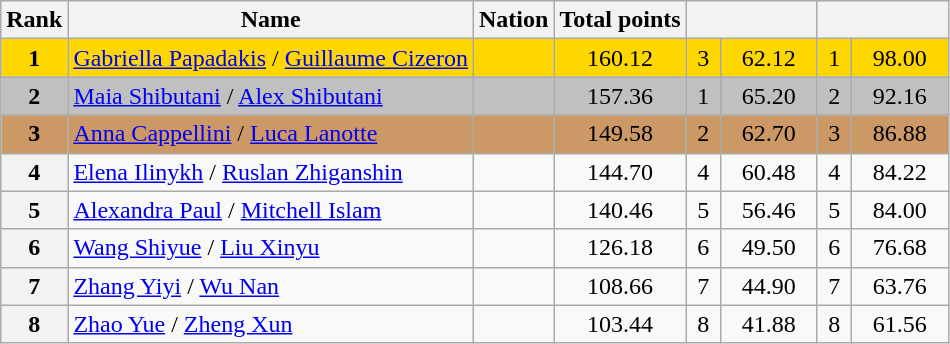<table class="wikitable sortable">
<tr>
<th>Rank</th>
<th>Name</th>
<th>Nation</th>
<th>Total points</th>
<th colspan="2" width="80px"></th>
<th colspan="2" width="80px"></th>
</tr>
<tr bgcolor="gold">
<td align="center"><strong>1</strong></td>
<td><a href='#'>Gabriella Papadakis</a> / <a href='#'>Guillaume Cizeron</a></td>
<td></td>
<td align="center">160.12</td>
<td align="center">3</td>
<td align="center">62.12</td>
<td align="center">1</td>
<td align="center">98.00</td>
</tr>
<tr bgcolor="silver">
<td align="center"><strong>2</strong></td>
<td><a href='#'>Maia Shibutani</a> / <a href='#'>Alex Shibutani</a></td>
<td></td>
<td align="center">157.36</td>
<td align="center">1</td>
<td align="center">65.20</td>
<td align="center">2</td>
<td align="center">92.16</td>
</tr>
<tr bgcolor="cc9966">
<td align="center"><strong>3</strong></td>
<td><a href='#'>Anna Cappellini</a> / <a href='#'>Luca Lanotte</a></td>
<td></td>
<td align="center">149.58</td>
<td align="center">2</td>
<td align="center">62.70</td>
<td align="center">3</td>
<td align="center">86.88</td>
</tr>
<tr>
<th>4</th>
<td><a href='#'>Elena Ilinykh</a> / <a href='#'>Ruslan Zhiganshin</a></td>
<td></td>
<td align="center">144.70</td>
<td align="center">4</td>
<td align="center">60.48</td>
<td align="center">4</td>
<td align="center">84.22</td>
</tr>
<tr>
<th>5</th>
<td><a href='#'>Alexandra Paul</a> / <a href='#'>Mitchell Islam</a></td>
<td></td>
<td align="center">140.46</td>
<td align="center">5</td>
<td align="center">56.46</td>
<td align="center">5</td>
<td align="center">84.00</td>
</tr>
<tr>
<th>6</th>
<td><a href='#'>Wang Shiyue</a> / <a href='#'>Liu Xinyu</a></td>
<td></td>
<td align="center">126.18</td>
<td align="center">6</td>
<td align="center">49.50</td>
<td align="center">6</td>
<td align="center">76.68</td>
</tr>
<tr>
<th>7</th>
<td><a href='#'>Zhang Yiyi</a> / <a href='#'>Wu Nan</a></td>
<td></td>
<td align="center">108.66</td>
<td align="center">7</td>
<td align="center">44.90</td>
<td align="center">7</td>
<td align="center">63.76</td>
</tr>
<tr>
<th>8</th>
<td><a href='#'>Zhao Yue</a> / <a href='#'>Zheng Xun</a></td>
<td></td>
<td align="center">103.44</td>
<td align="center">8</td>
<td align="center">41.88</td>
<td align="center">8</td>
<td align="center">61.56</td>
</tr>
</table>
